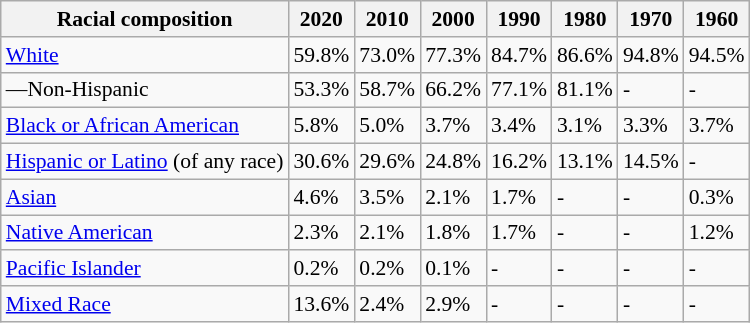<table class="wikitable sortable collapsible" style="font-size: 90%;">
<tr>
<th>Racial composition</th>
<th>2020</th>
<th>2010</th>
<th>2000</th>
<th>1990</th>
<th>1980</th>
<th>1970</th>
<th>1960</th>
</tr>
<tr>
<td><a href='#'>White</a></td>
<td>59.8%</td>
<td>73.0%</td>
<td>77.3%</td>
<td>84.7%</td>
<td>86.6%</td>
<td>94.8%</td>
<td>94.5%</td>
</tr>
<tr>
<td>—Non-Hispanic</td>
<td>53.3%</td>
<td>58.7%</td>
<td>66.2%</td>
<td>77.1%</td>
<td>81.1%</td>
<td>-</td>
<td>-</td>
</tr>
<tr>
<td><a href='#'>Black or African American</a></td>
<td>5.8%</td>
<td>5.0%</td>
<td>3.7%</td>
<td>3.4%</td>
<td>3.1%</td>
<td>3.3%</td>
<td>3.7%</td>
</tr>
<tr>
<td><a href='#'>Hispanic or Latino</a> (of any race)</td>
<td>30.6%</td>
<td>29.6%</td>
<td>24.8%</td>
<td>16.2%</td>
<td>13.1%</td>
<td>14.5%</td>
<td>-</td>
</tr>
<tr>
<td><a href='#'>Asian</a></td>
<td>4.6%</td>
<td>3.5%</td>
<td>2.1%</td>
<td>1.7%</td>
<td>-</td>
<td>-</td>
<td>0.3%</td>
</tr>
<tr>
<td><a href='#'>Native American</a></td>
<td>2.3%</td>
<td>2.1%</td>
<td>1.8%</td>
<td>1.7%</td>
<td>-</td>
<td>-</td>
<td>1.2%</td>
</tr>
<tr>
<td><a href='#'>Pacific Islander</a></td>
<td>0.2%</td>
<td>0.2%</td>
<td>0.1%</td>
<td>-</td>
<td>-</td>
<td>-</td>
<td>-</td>
</tr>
<tr>
<td><a href='#'>Mixed Race</a></td>
<td>13.6%</td>
<td>2.4%</td>
<td>2.9%</td>
<td>-</td>
<td>-</td>
<td>-</td>
<td>-</td>
</tr>
</table>
